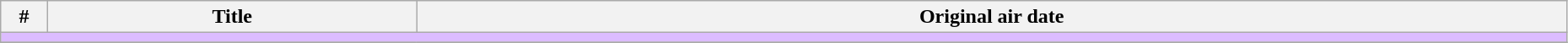<table class="wikitable" width="98%">
<tr>
<th width="3%">#</th>
<th>Title</th>
<th>Original air date</th>
</tr>
<tr>
<td colspan="3" bgcolor="#DCBCFF"></td>
</tr>
<tr>
</tr>
</table>
